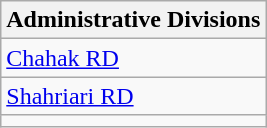<table class="wikitable">
<tr>
<th>Administrative Divisions</th>
</tr>
<tr>
<td><a href='#'>Chahak RD</a></td>
</tr>
<tr>
<td><a href='#'>Shahriari RD</a></td>
</tr>
<tr>
<td colspan=1></td>
</tr>
</table>
